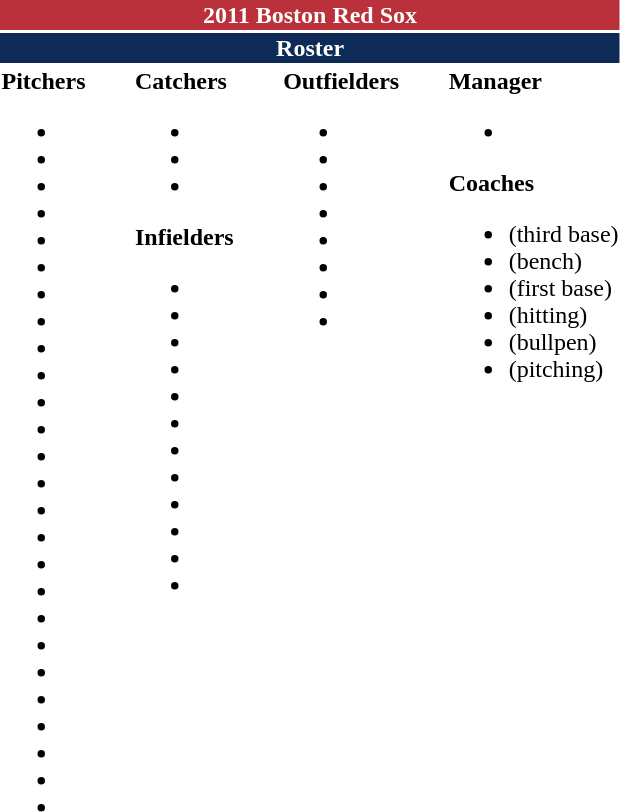<table class="toccolours" style="text-align: left;">
<tr>
<th colspan="10" style="background-color: #ba313c; color: #FFFFFF; text-align: center;">2011 Boston Red Sox</th>
</tr>
<tr>
<td colspan="10" style="background-color:#0d2b56; color: white; text-align: center;"><strong>Roster</strong></td>
</tr>
<tr>
<td valign="top"><strong>Pitchers</strong><br><ul><li></li><li></li><li></li><li></li><li></li><li></li><li></li><li></li><li></li><li></li><li></li><li></li><li></li><li></li><li></li><li></li><li></li><li></li><li></li><li></li><li></li><li></li><li></li><li></li><li></li><li></li></ul></td>
<td width="25px"></td>
<td valign="top"><strong>Catchers</strong><br><ul><li></li><li></li><li></li></ul><strong>Infielders</strong><ul><li></li><li></li><li></li><li></li><li></li><li></li><li></li><li></li><li></li><li></li><li></li><li></li></ul></td>
<td width="25px"></td>
<td valign="top"><strong>Outfielders</strong><br><ul><li></li><li></li><li></li><li></li><li></li><li></li><li></li><li></li></ul></td>
<td width="25px"></td>
<td valign="top"><strong>Manager</strong><br><ul><li></li></ul><strong>Coaches</strong><ul><li> (third base)</li><li> (bench)</li><li> (first base)</li><li> (hitting)</li><li> (bullpen)</li><li> (pitching)</li></ul></td>
</tr>
<tr>
</tr>
</table>
